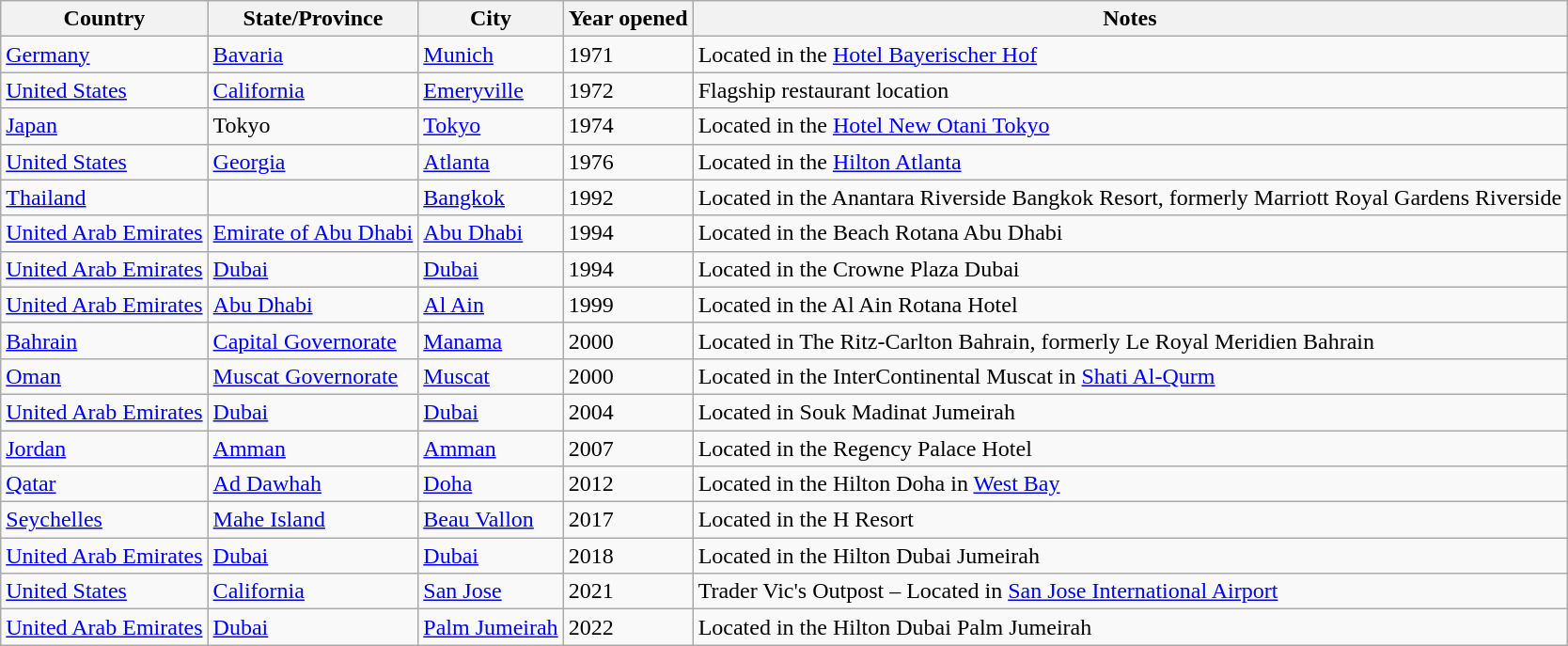<table class="wikitable sortable">
<tr>
<th>Country</th>
<th>State/Province</th>
<th>City</th>
<th>Year opened</th>
<th>Notes</th>
</tr>
<tr>
<td><a href='#'>Germany</a></td>
<td><a href='#'>Bavaria</a></td>
<td><a href='#'>Munich</a></td>
<td>1971</td>
<td>Located in the <a href='#'>Hotel Bayerischer Hof</a></td>
</tr>
<tr>
<td><a href='#'>United States</a></td>
<td><a href='#'>California</a></td>
<td><a href='#'>Emeryville</a></td>
<td>1972</td>
<td>Flagship restaurant location</td>
</tr>
<tr>
<td><a href='#'>Japan</a></td>
<td>Tokyo</td>
<td><a href='#'>Tokyo</a></td>
<td>1974</td>
<td>Located in the <a href='#'>Hotel New Otani Tokyo</a></td>
</tr>
<tr>
<td><a href='#'>United States</a></td>
<td><a href='#'>Georgia</a></td>
<td><a href='#'>Atlanta</a></td>
<td>1976</td>
<td>Located in the <a href='#'>Hilton Atlanta</a></td>
</tr>
<tr>
<td><a href='#'>Thailand</a></td>
<td></td>
<td><a href='#'>Bangkok</a></td>
<td>1992</td>
<td>Located in the Anantara Riverside Bangkok Resort, formerly Marriott Royal Gardens Riverside</td>
</tr>
<tr>
<td><a href='#'>United Arab Emirates</a></td>
<td><a href='#'>Emirate of Abu Dhabi</a></td>
<td><a href='#'>Abu Dhabi</a></td>
<td>1994</td>
<td>Located in the Beach Rotana Abu Dhabi</td>
</tr>
<tr>
<td><a href='#'>United Arab Emirates</a></td>
<td><a href='#'>Dubai</a></td>
<td><a href='#'>Dubai</a></td>
<td>1994</td>
<td>Located in the Crowne Plaza Dubai</td>
</tr>
<tr>
<td><a href='#'>United Arab Emirates</a></td>
<td><a href='#'>Abu Dhabi</a></td>
<td><a href='#'>Al Ain</a></td>
<td>1999</td>
<td>Located in the Al Ain Rotana Hotel</td>
</tr>
<tr>
<td><a href='#'>Bahrain</a></td>
<td><a href='#'>Capital Governorate</a></td>
<td><a href='#'>Manama</a></td>
<td>2000</td>
<td>Located in The Ritz-Carlton Bahrain, formerly Le Royal Meridien Bahrain</td>
</tr>
<tr>
<td><a href='#'>Oman</a></td>
<td><a href='#'>Muscat Governorate</a></td>
<td><a href='#'>Muscat</a></td>
<td>2000</td>
<td>Located in the InterContinental Muscat in <a href='#'>Shati Al-Qurm</a></td>
</tr>
<tr>
<td><a href='#'>United Arab Emirates</a></td>
<td><a href='#'>Dubai</a></td>
<td><a href='#'>Dubai</a></td>
<td>2004</td>
<td>Located in Souk Madinat Jumeirah</td>
</tr>
<tr>
<td><a href='#'>Jordan</a></td>
<td><a href='#'>Amman</a></td>
<td><a href='#'>Amman</a></td>
<td>2007</td>
<td>Located in the Regency Palace Hotel</td>
</tr>
<tr>
<td><a href='#'>Qatar</a></td>
<td><a href='#'>Ad Dawhah</a></td>
<td><a href='#'>Doha</a></td>
<td>2012</td>
<td>Located in the Hilton Doha in <a href='#'>West Bay</a></td>
</tr>
<tr>
<td><a href='#'>Seychelles</a></td>
<td><a href='#'>Mahe Island</a></td>
<td><a href='#'>Beau Vallon</a></td>
<td>2017</td>
<td>Located in the H Resort</td>
</tr>
<tr>
<td><a href='#'>United Arab Emirates</a></td>
<td><a href='#'>Dubai</a></td>
<td><a href='#'>Dubai</a></td>
<td>2018</td>
<td>Located in the Hilton Dubai Jumeirah</td>
</tr>
<tr>
<td><a href='#'>United States</a></td>
<td><a href='#'>California</a></td>
<td><a href='#'>San Jose</a></td>
<td>2021</td>
<td>Trader Vic's Outpost – Located in <a href='#'>San Jose International Airport</a></td>
</tr>
<tr>
<td><a href='#'>United Arab Emirates</a></td>
<td><a href='#'>Dubai</a></td>
<td><a href='#'>Palm Jumeirah</a></td>
<td>2022</td>
<td>Located in the Hilton Dubai Palm Jumeirah</td>
</tr>
</table>
